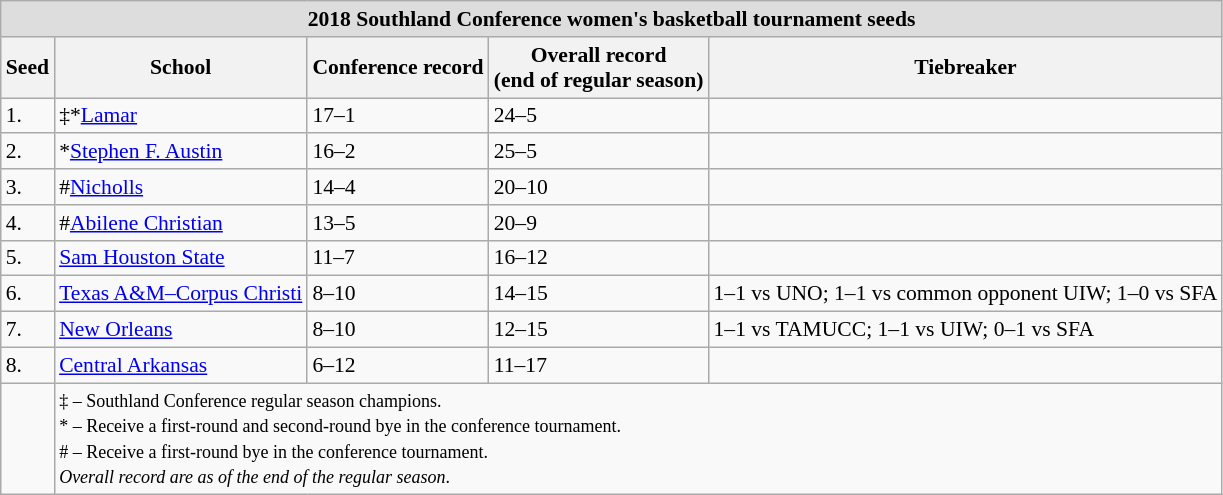<table class="wikitable" style="white-space:nowrap; font-size:90%;">
<tr>
<td colspan="7" style="text-align:center; background:#DDDDDD; font:#000000"><strong>2018 Southland Conference women's basketball tournament seeds</strong></td>
</tr>
<tr bgcolor="#efefef">
<th>Seed</th>
<th>School</th>
<th>Conference record</th>
<th>Overall record <br>(end of regular season)</th>
<th>Tiebreaker</th>
</tr>
<tr>
<td>1.</td>
<td>‡*<a href='#'>Lamar</a></td>
<td>17–1</td>
<td>24–5</td>
<td></td>
</tr>
<tr>
<td>2.</td>
<td>*<a href='#'>Stephen F. Austin</a></td>
<td>16–2</td>
<td>25–5</td>
<td></td>
</tr>
<tr>
<td>3.</td>
<td>#<a href='#'>Nicholls</a></td>
<td>14–4</td>
<td>20–10</td>
<td></td>
</tr>
<tr>
<td>4.</td>
<td>#<a href='#'>Abilene Christian</a></td>
<td>13–5</td>
<td>20–9</td>
<td></td>
</tr>
<tr>
<td>5.</td>
<td><a href='#'>Sam Houston State</a></td>
<td>11–7</td>
<td>16–12</td>
<td></td>
</tr>
<tr>
<td>6.</td>
<td><a href='#'>Texas A&M–Corpus Christi</a></td>
<td>8–10</td>
<td>14–15</td>
<td>1–1 vs UNO; 1–1 vs common opponent UIW; 1–0 vs SFA</td>
</tr>
<tr>
<td>7.</td>
<td><a href='#'>New Orleans</a></td>
<td>8–10</td>
<td>12–15</td>
<td>1–1 vs TAMUCC; 1–1 vs UIW; 0–1 vs SFA</td>
</tr>
<tr>
<td>8.</td>
<td><a href='#'>Central Arkansas</a></td>
<td>6–12</td>
<td>11–17</td>
</tr>
<tr>
<td></td>
<td colspan=6 align=left><small>‡ – Southland Conference regular season champions.<br>* – Receive a first-round and second-round bye in the conference tournament.<br># – Receive a first-round bye in the conference tournament. <br><em>Overall record are as of the end of the regular season</em>.</small></td>
</tr>
</table>
